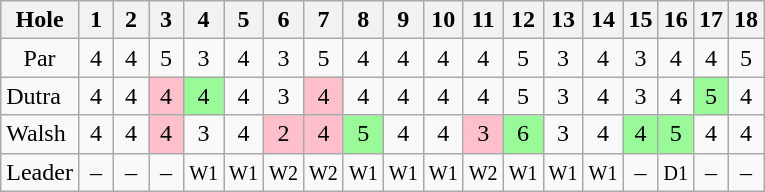<table class="wikitable" style="text-align:center">
<tr>
<th>Hole</th>
<th> 1 </th>
<th> 2 </th>
<th> 3 </th>
<th> 4 </th>
<th> 5 </th>
<th> 6 </th>
<th> 7 </th>
<th> 8 </th>
<th> 9 </th>
<th>10</th>
<th>11</th>
<th>12</th>
<th>13</th>
<th>14</th>
<th>15</th>
<th>16</th>
<th>17</th>
<th>18</th>
</tr>
<tr>
<td>Par</td>
<td>4</td>
<td>4</td>
<td>5</td>
<td>3</td>
<td>4</td>
<td>3</td>
<td>5</td>
<td>4</td>
<td>4</td>
<td>4</td>
<td>4</td>
<td>5</td>
<td>3</td>
<td>4</td>
<td>3</td>
<td>4</td>
<td>4</td>
<td>5</td>
</tr>
<tr>
<td align=left> Dutra</td>
<td>4</td>
<td>4</td>
<td style="background: Pink;">4</td>
<td style="background: PaleGreen;">4</td>
<td>4</td>
<td>3</td>
<td style="background: Pink;">4</td>
<td>4</td>
<td>4</td>
<td>4</td>
<td>4</td>
<td>5</td>
<td>3</td>
<td>4</td>
<td>3</td>
<td>4</td>
<td style="background: PaleGreen;">5</td>
<td>4</td>
</tr>
<tr>
<td align=left> Walsh</td>
<td>4</td>
<td>4</td>
<td style="background: Pink;">4</td>
<td>3</td>
<td>4</td>
<td style="background: Pink;">2</td>
<td style="background: Pink;">4</td>
<td style="background: PaleGreen;">5</td>
<td>4</td>
<td>4</td>
<td style="background: Pink;">3</td>
<td style="background: PaleGreen;">6</td>
<td>3</td>
<td>4</td>
<td style="background: PaleGreen;">4</td>
<td style="background: PaleGreen;">5</td>
<td>4</td>
<td>4</td>
</tr>
<tr>
<td align=left>Leader</td>
<td>–</td>
<td>–</td>
<td>–</td>
<td><small>W1</small></td>
<td><small>W1</small></td>
<td><small>W2</small></td>
<td><small>W2</small></td>
<td><small>W1</small></td>
<td><small>W1</small></td>
<td><small>W1</small></td>
<td><small>W2</small></td>
<td><small>W1</small></td>
<td><small>W1</small></td>
<td><small>W1</small></td>
<td>–</td>
<td><small>D1</small></td>
<td>–</td>
<td>–</td>
</tr>
</table>
